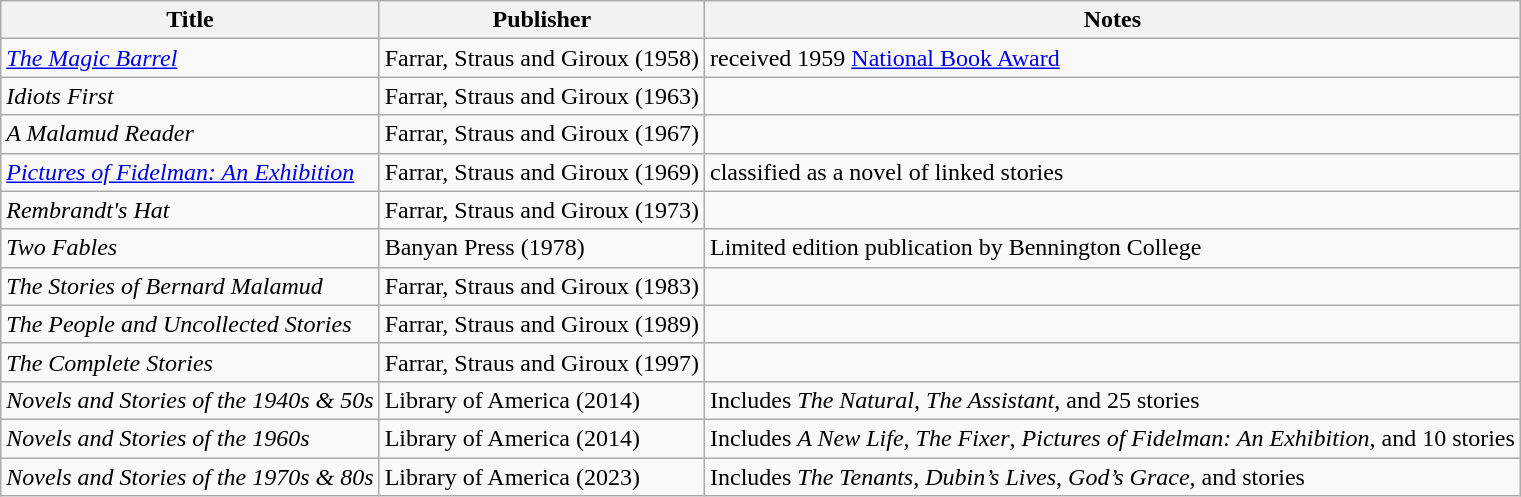<table class="wikitable">
<tr>
<th>Title</th>
<th>Publisher</th>
<th>Notes</th>
</tr>
<tr>
<td><em><a href='#'>The Magic Barrel</a></em></td>
<td>Farrar, Straus and Giroux (1958)</td>
<td>received 1959 <a href='#'>National Book Award</a></td>
</tr>
<tr>
<td><em>Idiots First</em></td>
<td>Farrar, Straus and Giroux (1963)</td>
<td></td>
</tr>
<tr>
<td><em>A Malamud Reader</em></td>
<td>Farrar, Straus and Giroux (1967)</td>
<td></td>
</tr>
<tr>
<td><em><a href='#'>Pictures of Fidelman: An Exhibition</a></em></td>
<td>Farrar, Straus and Giroux (1969)</td>
<td>classified as a novel of linked stories</td>
</tr>
<tr>
<td><em>Rembrandt's Hat</em></td>
<td>Farrar, Straus and Giroux (1973)</td>
<td></td>
</tr>
<tr>
<td><em>Two Fables</em></td>
<td>Banyan Press (1978)</td>
<td>Limited edition publication by Bennington College</td>
</tr>
<tr>
<td><em>The Stories of Bernard Malamud</em></td>
<td>Farrar, Straus and Giroux (1983)</td>
<td></td>
</tr>
<tr>
<td><em>The People and Uncollected Stories</em></td>
<td>Farrar, Straus and Giroux (1989)</td>
<td></td>
</tr>
<tr>
<td><em>The Complete Stories</em></td>
<td>Farrar, Straus and Giroux (1997)</td>
<td></td>
</tr>
<tr>
<td><em>Novels and Stories of the 1940s & 50s</em></td>
<td>Library of America (2014)</td>
<td>Includes <em>The Natural</em>, <em>The Assistant</em>, and 25 stories</td>
</tr>
<tr>
<td><em>Novels and Stories of the 1960s</em></td>
<td>Library of America (2014)</td>
<td>Includes <em>A New Life</em>, <em>The Fixer</em>, <em>Pictures of Fidelman: An Exhibition</em>, and 10 stories</td>
</tr>
<tr>
<td><em>Novels and Stories of the 1970s & 80s</em></td>
<td>Library of America (2023)</td>
<td>Includes <em>The Tenants</em>, <em>Dubin’s Lives</em>, <em>God’s Grace</em>, and stories</td>
</tr>
</table>
